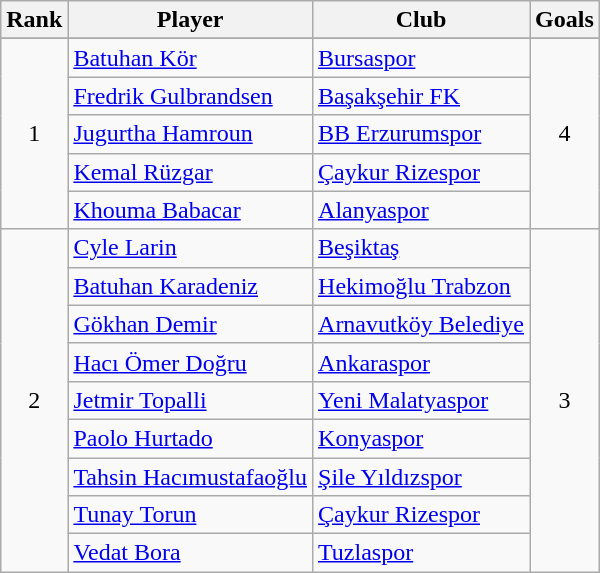<table class="wikitable sortable" style="text-align:center">
<tr>
<th>Rank</th>
<th>Player</th>
<th>Club</th>
<th>Goals</th>
</tr>
<tr>
</tr>
<tr>
<td rowspan="5">1</td>
<td align="left"> <a href='#'>Batuhan Kör</a></td>
<td align="left"><a href='#'>Bursaspor</a></td>
<td rowspan="5">4</td>
</tr>
<tr>
<td align="left"> <a href='#'>Fredrik Gulbrandsen</a></td>
<td align="left"><a href='#'>Başakşehir FK</a></td>
</tr>
<tr>
<td align="left"> <a href='#'>Jugurtha Hamroun</a></td>
<td align="left"><a href='#'>BB Erzurumspor</a></td>
</tr>
<tr>
<td align="left"> <a href='#'>Kemal Rüzgar</a></td>
<td align="left"><a href='#'>Çaykur Rizespor</a></td>
</tr>
<tr>
<td align="left"> <a href='#'>Khouma Babacar</a></td>
<td align="left"><a href='#'>Alanyaspor</a></td>
</tr>
<tr>
<td rowspan="9">2</td>
<td align="left"> <a href='#'>Cyle Larin</a></td>
<td align="left"><a href='#'>Beşiktaş</a></td>
<td rowspan="9">3</td>
</tr>
<tr>
<td align="left"> <a href='#'>Batuhan Karadeniz</a></td>
<td align="left"><a href='#'>Hekimoğlu Trabzon</a></td>
</tr>
<tr>
<td align="left"> <a href='#'>Gökhan Demir</a></td>
<td align="left"><a href='#'>Arnavutköy Belediye</a></td>
</tr>
<tr>
<td align="left"> <a href='#'>Hacı Ömer Doğru</a></td>
<td align="left"><a href='#'>Ankaraspor</a></td>
</tr>
<tr>
<td align="left"> <a href='#'>Jetmir Topalli</a></td>
<td align="left"><a href='#'>Yeni Malatyaspor</a></td>
</tr>
<tr>
<td align="left"> <a href='#'>Paolo Hurtado</a></td>
<td align="left"><a href='#'>Konyaspor</a></td>
</tr>
<tr>
<td align="left"> <a href='#'>Tahsin Hacımustafaoğlu</a></td>
<td align="left"><a href='#'>Şile Yıldızspor</a></td>
</tr>
<tr>
<td align="left"> <a href='#'>Tunay Torun</a></td>
<td align="left"><a href='#'>Çaykur Rizespor</a></td>
</tr>
<tr>
<td align="left"> <a href='#'>Vedat Bora</a></td>
<td align="left"><a href='#'>Tuzlaspor</a></td>
</tr>
</table>
